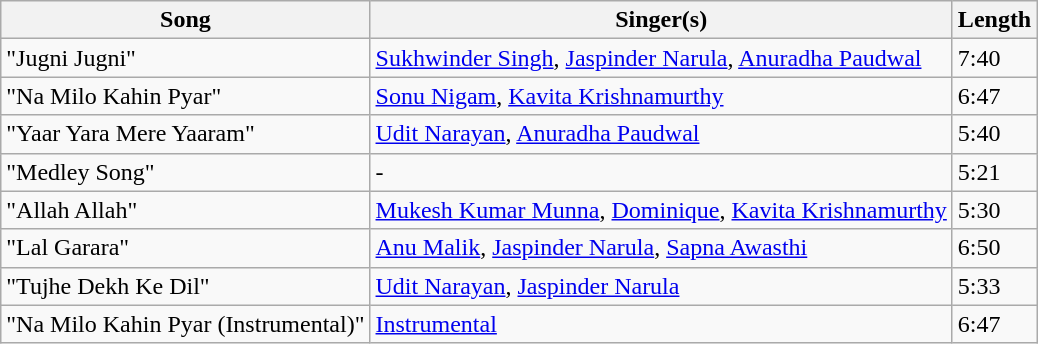<table class="wikitable sortable">
<tr>
<th>Song</th>
<th>Singer(s)</th>
<th>Length</th>
</tr>
<tr>
<td>"Jugni Jugni"</td>
<td><a href='#'>Sukhwinder Singh</a>, <a href='#'>Jaspinder Narula</a>, <a href='#'>Anuradha Paudwal</a></td>
<td>7:40</td>
</tr>
<tr>
<td>"Na Milo Kahin Pyar"</td>
<td><a href='#'>Sonu Nigam</a>, <a href='#'>Kavita Krishnamurthy</a></td>
<td>6:47</td>
</tr>
<tr>
<td>"Yaar Yara Mere Yaaram"</td>
<td><a href='#'>Udit Narayan</a>, <a href='#'>Anuradha Paudwal</a></td>
<td>5:40</td>
</tr>
<tr>
<td>"Medley Song"</td>
<td>-</td>
<td>5:21</td>
</tr>
<tr>
<td>"Allah Allah"</td>
<td><a href='#'>Mukesh Kumar Munna</a>, <a href='#'>Dominique</a>, <a href='#'>Kavita Krishnamurthy</a></td>
<td>5:30</td>
</tr>
<tr>
<td>"Lal Garara"</td>
<td><a href='#'>Anu Malik</a>, <a href='#'>Jaspinder Narula</a>, <a href='#'>Sapna Awasthi</a></td>
<td>6:50</td>
</tr>
<tr>
<td>"Tujhe Dekh Ke Dil"</td>
<td><a href='#'>Udit Narayan</a>, <a href='#'>Jaspinder Narula</a></td>
<td>5:33</td>
</tr>
<tr>
<td>"Na Milo Kahin Pyar (Instrumental)"</td>
<td><a href='#'>Instrumental</a></td>
<td>6:47</td>
</tr>
</table>
